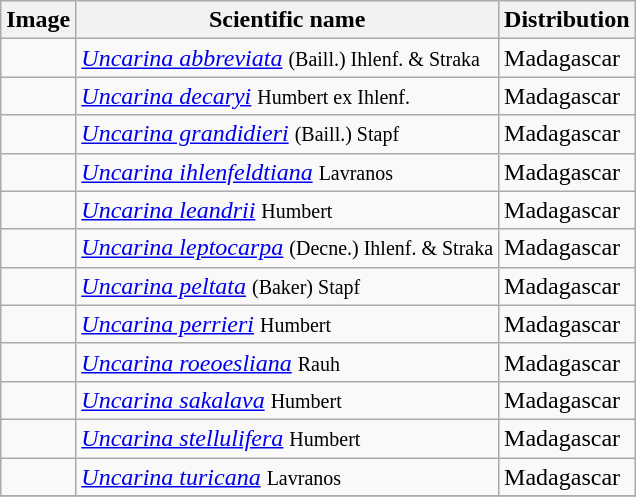<table class="wikitable">
<tr>
<th>Image</th>
<th>Scientific name</th>
<th>Distribution</th>
</tr>
<tr>
<td></td>
<td><em><a href='#'>Uncarina abbreviata</a></em> <small>(Baill.) Ihlenf. & Straka</small></td>
<td>Madagascar</td>
</tr>
<tr>
<td></td>
<td><em><a href='#'>Uncarina decaryi</a></em> <small>Humbert ex Ihlenf.</small></td>
<td>Madagascar</td>
</tr>
<tr>
<td></td>
<td><em><a href='#'>Uncarina grandidieri</a></em> <small>(Baill.) Stapf</small></td>
<td>Madagascar</td>
</tr>
<tr>
<td></td>
<td><em><a href='#'>Uncarina ihlenfeldtiana</a></em> <small>Lavranos</small></td>
<td>Madagascar</td>
</tr>
<tr>
<td></td>
<td><em><a href='#'>Uncarina leandrii</a></em> <small>Humbert</small></td>
<td>Madagascar</td>
</tr>
<tr>
<td></td>
<td><em><a href='#'>Uncarina leptocarpa</a></em> <small>(Decne.) Ihlenf. & Straka</small></td>
<td>Madagascar</td>
</tr>
<tr>
<td></td>
<td><em><a href='#'>Uncarina peltata</a></em> <small>(Baker) Stapf</small></td>
<td>Madagascar</td>
</tr>
<tr>
<td></td>
<td><em><a href='#'>Uncarina perrieri</a></em> <small>Humbert</small></td>
<td>Madagascar</td>
</tr>
<tr>
<td></td>
<td><em><a href='#'>Uncarina roeoesliana</a></em> <small>Rauh</small></td>
<td>Madagascar</td>
</tr>
<tr>
<td></td>
<td><em><a href='#'>Uncarina sakalava</a></em> <small>Humbert</small></td>
<td>Madagascar</td>
</tr>
<tr>
<td></td>
<td><em><a href='#'>Uncarina stellulifera</a></em> <small>Humbert</small></td>
<td>Madagascar</td>
</tr>
<tr>
<td></td>
<td><em><a href='#'>Uncarina turicana</a></em> <small>Lavranos</small></td>
<td>Madagascar</td>
</tr>
<tr>
</tr>
</table>
